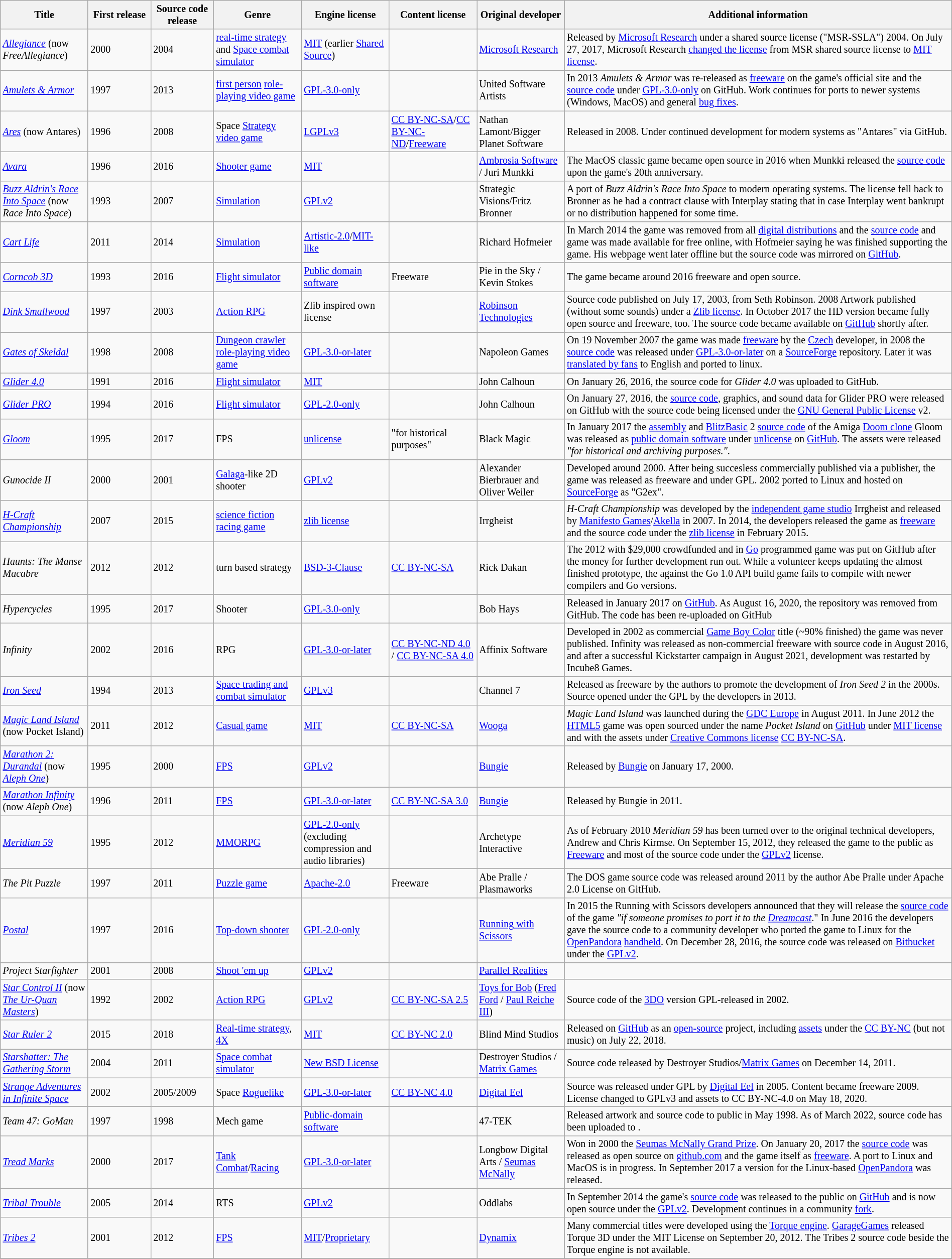<table class="wikitable sortable" style="font-size:smaller;word-wrap:break-word;table-layout:fixed;width:100%;">
<tr>
<th style="width: 10%;">Title</th>
<th style="width: 7%;">First release</th>
<th style="width: 7%;">Source code release</th>
<th style="width: 10%;">Genre</th>
<th style="width: 10%;">Engine license</th>
<th style="width: 10%;">Content license</th>
<th style="width: 10%;">Original developer</th>
<th style="width: 46%;">Additional information</th>
</tr>
<tr>
<td><em><a href='#'>Allegiance</a></em> (now <em>FreeAllegiance</em>)</td>
<td>2000</td>
<td>2004</td>
<td><a href='#'>real-time strategy</a> and <a href='#'>Space combat simulator</a></td>
<td><a href='#'>MIT</a> (earlier <a href='#'>Shared Source</a>)</td>
<td></td>
<td><a href='#'>Microsoft Research</a></td>
<td>Released by <a href='#'>Microsoft Research</a> under a shared source license ("MSR-SSLA") 2004. On July 27, 2017, Microsoft Research <a href='#'>changed the license</a> from MSR shared source license to <a href='#'>MIT license</a>.</td>
</tr>
<tr>
<td><em><a href='#'>Amulets & Armor</a></em></td>
<td>1997</td>
<td>2013</td>
<td><a href='#'>first person</a> <a href='#'>role-playing video game</a></td>
<td><a href='#'>GPL-3.0-only</a></td>
<td></td>
<td>United Software Artists</td>
<td>In 2013 <em>Amulets & Armor</em> was re-released as <a href='#'>freeware</a> on the game's official site and the <a href='#'>source code</a> under <a href='#'>GPL-3.0-only</a> on GitHub. Work continues for ports to newer systems (Windows, MacOS) and general <a href='#'>bug fixes</a>.</td>
</tr>
<tr>
<td><em><a href='#'>Ares</a></em> (now Antares)</td>
<td>1996</td>
<td>2008</td>
<td>Space <a href='#'>Strategy video game</a></td>
<td><a href='#'>LGPLv3</a></td>
<td><a href='#'>CC BY-NC-SA</a>/<a href='#'>CC BY-NC-ND</a>/<a href='#'>Freeware</a></td>
<td>Nathan Lamont/Bigger Planet Software</td>
<td>Released in 2008. Under continued development for modern systems as "Antares" via GitHub.</td>
</tr>
<tr>
<td><em><a href='#'>Avara</a></em></td>
<td>1996</td>
<td>2016</td>
<td><a href='#'>Shooter game</a></td>
<td><a href='#'>MIT</a></td>
<td></td>
<td><a href='#'>Ambrosia Software</a> / Juri Munkki</td>
<td>The MacOS classic game became open source in 2016 when Munkki released the <a href='#'>source code</a> upon the game's 20th anniversary.</td>
</tr>
<tr>
<td><em><a href='#'>Buzz Aldrin's Race Into Space</a></em> (now <em>Race Into Space</em>)</td>
<td>1993</td>
<td>2007</td>
<td><a href='#'>Simulation</a></td>
<td><a href='#'>GPLv2</a></td>
<td></td>
<td>Strategic Visions/Fritz Bronner</td>
<td>A port of <em>Buzz Aldrin's Race Into Space</em> to modern operating systems. The license fell back to Bronner as he had a contract clause with Interplay stating that in case Interplay went bankrupt or no distribution happened for some time.</td>
</tr>
<tr>
<td><em><a href='#'>Cart Life</a></em></td>
<td>2011</td>
<td>2014</td>
<td><a href='#'>Simulation</a></td>
<td><a href='#'>Artistic-2.0</a>/<a href='#'>MIT-like</a> </td>
<td></td>
<td>Richard Hofmeier</td>
<td>In March 2014 the game was removed from all <a href='#'>digital distributions</a> and the <a href='#'>source code</a> and game was made available for free online, with Hofmeier saying he was finished supporting the game. His webpage went later offline but the source code was mirrored on <a href='#'>GitHub</a>.</td>
</tr>
<tr>
<td><em><a href='#'>Corncob 3D</a></em></td>
<td>1993</td>
<td>2016</td>
<td><a href='#'>Flight simulator</a></td>
<td><a href='#'>Public domain software</a></td>
<td>Freeware</td>
<td>Pie in the Sky / Kevin Stokes</td>
<td>The game became around 2016 freeware and open source.</td>
</tr>
<tr>
<td><em><a href='#'>Dink Smallwood</a></em></td>
<td>1997</td>
<td>2003</td>
<td><a href='#'>Action RPG</a></td>
<td>Zlib inspired own license</td>
<td></td>
<td><a href='#'>Robinson Technologies</a></td>
<td>Source code published on July 17, 2003, from Seth Robinson. 2008 Artwork published (without some sounds) under a <a href='#'>Zlib license</a>. In October 2017 the HD version became fully open source and freeware, too. The source code became available on <a href='#'>GitHub</a> shortly after.</td>
</tr>
<tr>
<td><em><a href='#'>Gates of Skeldal</a></em></td>
<td>1998</td>
<td>2008</td>
<td><a href='#'>Dungeon crawler</a> <a href='#'>role-playing video game</a></td>
<td><a href='#'>GPL-3.0-or-later</a></td>
<td></td>
<td>Napoleon Games</td>
<td>On 19 November 2007 the game was made <a href='#'>freeware</a> by the <a href='#'>Czech</a> developer, in 2008 the <a href='#'>source code</a> was released under <a href='#'>GPL-3.0-or-later</a> on a <a href='#'>SourceForge</a> repository. Later it was <a href='#'>translated by fans</a> to English and ported to linux.</td>
</tr>
<tr>
<td><em><a href='#'>Glider 4.0</a></em></td>
<td>1991</td>
<td>2016</td>
<td><a href='#'>Flight simulator</a></td>
<td><a href='#'>MIT</a></td>
<td></td>
<td>John Calhoun</td>
<td>On January 26, 2016, the source code for <em>Glider 4.0</em> was uploaded to GitHub.</td>
</tr>
<tr>
<td><em><a href='#'>Glider PRO</a></em></td>
<td>1994</td>
<td>2016</td>
<td><a href='#'>Flight simulator</a></td>
<td><a href='#'>GPL-2.0-only</a></td>
<td></td>
<td>John Calhoun</td>
<td>On January 27, 2016, the <a href='#'>source code</a>, graphics, and sound data for Glider PRO were released on GitHub with the source code being licensed under the <a href='#'>GNU General Public License</a> v2.</td>
</tr>
<tr>
<td><em><a href='#'>Gloom</a></em></td>
<td>1995</td>
<td>2017</td>
<td>FPS</td>
<td><a href='#'>unlicense</a></td>
<td>"for historical purposes"</td>
<td>Black Magic</td>
<td>In January 2017 the <a href='#'>assembly</a> and <a href='#'>BlitzBasic</a> 2 <a href='#'>source code</a> of the Amiga <a href='#'>Doom clone</a> Gloom was released as <a href='#'>public domain software</a> under <a href='#'>unlicense</a> on <a href='#'>GitHub</a>. The assets were released <em>"for historical and archiving purposes."</em>.</td>
</tr>
<tr>
<td><em>Gunocide II</em></td>
<td>2000</td>
<td>2001</td>
<td><a href='#'>Galaga</a>-like 2D shooter</td>
<td><a href='#'>GPLv2</a></td>
<td></td>
<td>Alexander Bierbrauer and Oliver Weiler</td>
<td>Developed around 2000. After being succesless commercially published via a publisher, the game was released as freeware and under GPL. 2002 ported to Linux and hosted on <a href='#'>SourceForge</a> as "G2ex".</td>
</tr>
<tr>
<td><em><a href='#'>H-Craft Championship</a></em></td>
<td>2007</td>
<td>2015</td>
<td><a href='#'>science fiction</a> <a href='#'>racing game</a></td>
<td><a href='#'>zlib license</a></td>
<td></td>
<td>Irrgheist</td>
<td><em>H-Craft Championship</em> was developed by the <a href='#'>independent game studio</a> Irrgheist and released by <a href='#'>Manifesto Games</a>/<a href='#'>Akella</a> in 2007. In 2014, the developers released the game as <a href='#'>freeware</a> and the source code under the <a href='#'>zlib license</a> in February 2015.</td>
</tr>
<tr>
<td><em>Haunts: The Manse Macabre</em></td>
<td>2012</td>
<td>2012</td>
<td>turn based strategy</td>
<td><a href='#'>BSD-3-Clause</a></td>
<td><a href='#'>CC BY-NC-SA</a></td>
<td>Rick Dakan</td>
<td>The 2012 with $29,000 crowdfunded and in <a href='#'>Go</a> programmed game was put on GitHub after the money for further development run out. While a volunteer keeps updating the almost finished prototype, the against the Go 1.0 API build game fails to compile with newer compilers and Go versions.</td>
</tr>
<tr>
<td><em>Hypercycles</em></td>
<td>1995</td>
<td>2017</td>
<td>Shooter</td>
<td><a href='#'>GPL-3.0-only</a></td>
<td></td>
<td>Bob Hays</td>
<td>Released in January 2017 on <a href='#'>GitHub</a>. As August 16, 2020, the repository was removed from GitHub. The code has been re-uploaded on GitHub</td>
</tr>
<tr>
<td><em>Infinity</em></td>
<td>2002</td>
<td>2016</td>
<td>RPG</td>
<td><a href='#'>GPL-3.0-or-later</a></td>
<td><a href='#'>CC BY-NC-ND 4.0</a> / <a href='#'>CC BY-NC-SA 4.0</a></td>
<td>Affinix Software</td>
<td>Developed in 2002 as commercial <a href='#'>Game Boy Color</a> title (~90% finished) the game was never published. Infinity was released as non-commercial freeware with source code in August 2016, and after a successful Kickstarter campaign in August 2021, development was restarted by Incube8 Games.</td>
</tr>
<tr>
<td><em><a href='#'>Iron Seed</a></em></td>
<td>1994</td>
<td>2013</td>
<td><a href='#'>Space trading and combat simulator</a></td>
<td><a href='#'>GPLv3</a></td>
<td></td>
<td>Channel 7</td>
<td>Released as freeware by the authors to promote the development of <em>Iron Seed 2</em> in the 2000s. Source opened under the GPL by the developers in 2013.</td>
</tr>
<tr>
<td><em><a href='#'>Magic Land Island</a></em> (now Pocket Island)</td>
<td>2011</td>
<td>2012</td>
<td><a href='#'>Casual game</a></td>
<td><a href='#'>MIT</a></td>
<td><a href='#'>CC BY-NC-SA</a></td>
<td><a href='#'>Wooga</a></td>
<td><em>Magic Land Island</em> was launched during the <a href='#'>GDC Europe</a> in August 2011. In June 2012 the <a href='#'>HTML5</a> game was open sourced under the name <em>Pocket Island</em> on <a href='#'>GitHub</a> under <a href='#'>MIT license</a> and with the assets under <a href='#'>Creative Commons license</a> <a href='#'>CC BY-NC-SA</a>.</td>
</tr>
<tr>
<td><em><a href='#'>Marathon 2: Durandal</a></em> (now <em><a href='#'>Aleph One</a></em>)</td>
<td>1995</td>
<td>2000</td>
<td><a href='#'>FPS</a></td>
<td><a href='#'>GPLv2</a></td>
<td></td>
<td><a href='#'>Bungie</a></td>
<td>Released by <a href='#'>Bungie</a> on January 17, 2000.</td>
</tr>
<tr>
<td><em><a href='#'>Marathon Infinity</a></em> (now <em>Aleph One</em>)</td>
<td>1996</td>
<td>2011</td>
<td><a href='#'>FPS</a></td>
<td><a href='#'>GPL-3.0-or-later</a></td>
<td><a href='#'>CC BY-NC-SA 3.0</a></td>
<td><a href='#'>Bungie</a></td>
<td>Released by Bungie in 2011.</td>
</tr>
<tr>
<td><em><a href='#'>Meridian 59</a></em></td>
<td>1995</td>
<td>2012</td>
<td><a href='#'>MMORPG</a></td>
<td><a href='#'>GPL-2.0-only</a> (excluding compression and audio libraries)</td>
<td></td>
<td>Archetype Interactive</td>
<td>As of February 2010 <em>Meridian 59</em> has been turned over to the original technical developers, Andrew and Chris Kirmse. On September 15, 2012, they released the game to the public as <a href='#'>Freeware</a> and most of the source code under the <a href='#'>GPLv2</a> license.</td>
</tr>
<tr>
<td><em>The Pit Puzzle</em></td>
<td>1997</td>
<td>2011</td>
<td><a href='#'>Puzzle game</a></td>
<td><a href='#'>Apache-2.0</a></td>
<td>Freeware</td>
<td>Abe Pralle / Plasmaworks</td>
<td>The DOS game source code was released around 2011 by the author Abe Pralle under Apache 2.0 License on GitHub.</td>
</tr>
<tr>
<td><em><a href='#'>Postal</a></em></td>
<td>1997</td>
<td>2016</td>
<td><a href='#'>Top-down shooter</a></td>
<td><a href='#'>GPL-2.0-only</a></td>
<td></td>
<td><a href='#'>Running with Scissors</a></td>
<td>In 2015 the Running with Scissors developers announced that they will release the <a href='#'>source code</a> of the game <em>"if someone promises to port it to the <a href='#'>Dreamcast</a></em>." In June 2016 the developers gave the source code to a community developer who ported the game to Linux for the <a href='#'>OpenPandora</a> <a href='#'>handheld</a>. On December 28, 2016, the source code was released on <a href='#'>Bitbucket</a> under the <a href='#'>GPLv2</a>.</td>
</tr>
<tr>
<td><em>Project Starfighter</em></td>
<td>2001</td>
<td>2008</td>
<td><a href='#'>Shoot 'em up</a></td>
<td><a href='#'>GPLv2</a></td>
<td></td>
<td><a href='#'>Parallel Realities</a></td>
<td></td>
</tr>
<tr>
<td><em><a href='#'>Star Control II</a></em> (now <em><a href='#'>The Ur-Quan Masters</a></em>)</td>
<td>1992</td>
<td>2002</td>
<td><a href='#'>Action RPG</a></td>
<td><a href='#'>GPLv2</a></td>
<td><a href='#'>CC BY-NC-SA 2.5</a></td>
<td><a href='#'>Toys for Bob</a> (<a href='#'>Fred Ford</a> / <a href='#'>Paul Reiche III</a>)</td>
<td>Source code of the <a href='#'>3DO</a> version GPL-released in 2002.</td>
</tr>
<tr>
<td><em><a href='#'>Star Ruler 2</a></em></td>
<td>2015</td>
<td>2018</td>
<td><a href='#'>Real-time strategy</a>, <a href='#'>4X</a></td>
<td><a href='#'>MIT</a></td>
<td><a href='#'>CC BY-NC 2.0</a></td>
<td>Blind Mind Studios</td>
<td>Released on <a href='#'>GitHub</a> as an <a href='#'>open-source</a> project, including <a href='#'>assets</a> under the <a href='#'>CC BY-NC</a> (but not music) on July 22, 2018.</td>
</tr>
<tr>
<td><em><a href='#'>Starshatter: The Gathering Storm</a></em></td>
<td>2004</td>
<td>2011</td>
<td><a href='#'>Space combat simulator</a></td>
<td><a href='#'>New BSD License</a></td>
<td></td>
<td>Destroyer Studios / <a href='#'>Matrix Games</a></td>
<td>Source code released by Destroyer Studios/<a href='#'>Matrix Games</a> on December 14, 2011.</td>
</tr>
<tr>
<td><em><a href='#'>Strange Adventures in Infinite Space</a></em></td>
<td>2002</td>
<td>2005/2009</td>
<td>Space <a href='#'>Roguelike</a></td>
<td><a href='#'>GPL-3.0-or-later</a></td>
<td><a href='#'>CC BY-NC 4.0</a></td>
<td><a href='#'>Digital Eel</a></td>
<td>Source was released under GPL by <a href='#'>Digital Eel</a> in 2005. Content became freeware 2009. License changed to GPLv3 and assets to CC BY-NC-4.0 on May 18, 2020.</td>
</tr>
<tr>
<td><em>Team 47: GoMan</em></td>
<td>1997</td>
<td>1998</td>
<td>Mech game</td>
<td><a href='#'>Public-domain software</a></td>
<td></td>
<td>47-TEK</td>
<td>Released artwork and source code to public in May 1998. As of March 2022, source code has been uploaded to .</td>
</tr>
<tr>
<td><em><a href='#'>Tread Marks</a></em></td>
<td>2000</td>
<td>2017</td>
<td><a href='#'>Tank Combat</a>/<a href='#'>Racing</a></td>
<td><a href='#'>GPL-3.0-or-later</a></td>
<td></td>
<td>Longbow Digital Arts / <a href='#'>Seumas McNally</a></td>
<td>Won in 2000 the <a href='#'>Seumas McNally Grand Prize</a>. On January 20, 2017 the <a href='#'>source code</a> was released as open source on <a href='#'>github.com</a> and the game itself as <a href='#'>freeware</a>. A port to Linux and MacOS is in progress. In September 2017 a version for the Linux-based <a href='#'>OpenPandora</a> was released.</td>
</tr>
<tr>
<td><em><a href='#'>Tribal Trouble</a></em></td>
<td>2005</td>
<td>2014</td>
<td>RTS</td>
<td><a href='#'>GPLv2</a></td>
<td></td>
<td>Oddlabs</td>
<td>In September 2014 the game's <a href='#'>source code</a> was released to the public on <a href='#'>GitHub</a> and is now open source under the <a href='#'>GPLv2</a>. Development continues in a community <a href='#'>fork</a>.</td>
</tr>
<tr>
<td><em><a href='#'>Tribes 2</a></em></td>
<td>2001</td>
<td>2012</td>
<td><a href='#'>FPS</a></td>
<td><a href='#'>MIT</a>/<a href='#'>Proprietary</a> </td>
<td></td>
<td><a href='#'>Dynamix</a></td>
<td>Many commercial titles were developed using the <a href='#'>Torque engine</a>. <a href='#'>GarageGames</a> released Torque 3D under the MIT License on September 20, 2012. The Tribes 2 source code beside the Torque engine is not available.</td>
</tr>
<tr>
</tr>
</table>
